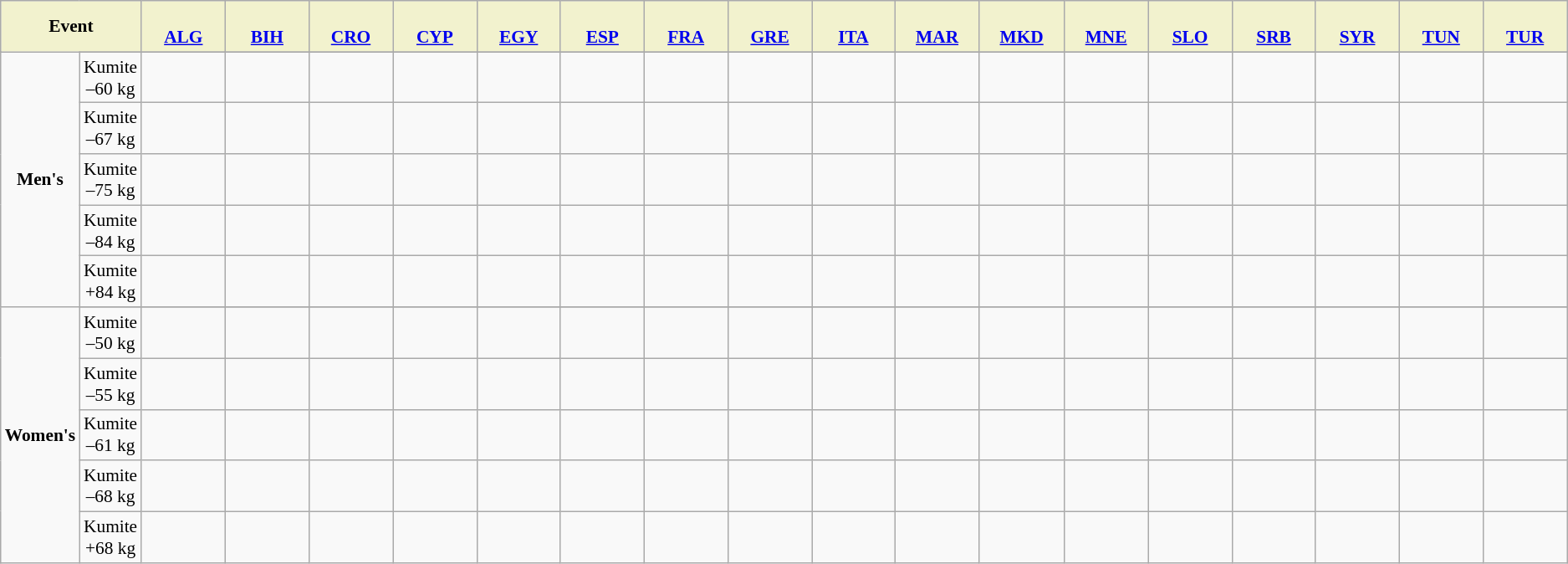<table class="wikitable" style="margin-top:0em; text-align:center; font-size:89%;">
<tr>
<th colspan="2" style="background-color:#f2f2ce; width:15.0em;">Event</th>
<th style="background-color:#f2f2ce; width:4.5em;"><br><a href='#'>ALG</a></th>
<th style="background-color:#f2f2ce; width:4.5em;"><br><a href='#'>BIH</a></th>
<th style="background-color:#f2f2ce; width:4.5em;"><br><a href='#'>CRO</a></th>
<th style="background-color:#f2f2ce; width:4.5em;"><br><a href='#'>CYP</a></th>
<th style="background-color:#f2f2ce; width:4.5em;"><br><a href='#'>EGY</a></th>
<th style="background-color:#f2f2ce; width:4.5em;"><br><a href='#'>ESP</a></th>
<th style="background-color:#f2f2ce; width:4.5em;"><br><a href='#'>FRA</a></th>
<th style="background-color:#f2f2ce; width:4.5em;"><br><a href='#'>GRE</a></th>
<th style="background-color:#f2f2ce; width:4.5em;"><br><a href='#'>ITA</a></th>
<th style="background-color:#f2f2ce; width:4.5em;"><br><a href='#'>MAR</a></th>
<th style="background-color:#f2f2ce; width:4.5em;"><br><a href='#'>MKD</a></th>
<th style="background-color:#f2f2ce; width:4.5em;"><br><a href='#'>MNE</a></th>
<th style="background-color:#f2f2ce; width:4.5em;"><br><a href='#'>SLO</a></th>
<th style="background-color:#f2f2ce; width:4.5em;"><br><a href='#'>SRB</a></th>
<th style="background-color:#f2f2ce; width:4.5em;"><br><a href='#'>SYR</a></th>
<th style="background-color:#f2f2ce; width:4.5em;"><br><a href='#'>TUN</a></th>
<th style="background-color:#f2f2ce; width:4.5em;"><br><a href='#'>TUR</a></th>
</tr>
<tr>
<td rowspan="6"><strong>Men's</strong></td>
</tr>
<tr>
<td>Kumite –60 kg</td>
<td></td>
<td></td>
<td></td>
<td></td>
<td></td>
<td></td>
<td></td>
<td></td>
<td></td>
<td></td>
<td></td>
<td></td>
<td></td>
<td></td>
<td></td>
<td></td>
<td></td>
</tr>
<tr>
<td>Kumite –67 kg</td>
<td></td>
<td></td>
<td></td>
<td></td>
<td></td>
<td></td>
<td></td>
<td></td>
<td></td>
<td></td>
<td></td>
<td></td>
<td></td>
<td></td>
<td></td>
<td></td>
<td></td>
</tr>
<tr>
<td>Kumite –75 kg</td>
<td></td>
<td></td>
<td></td>
<td></td>
<td></td>
<td></td>
<td></td>
<td></td>
<td></td>
<td></td>
<td></td>
<td></td>
<td></td>
<td></td>
<td></td>
<td></td>
<td></td>
</tr>
<tr>
<td>Kumite –84 kg</td>
<td></td>
<td></td>
<td></td>
<td></td>
<td></td>
<td></td>
<td></td>
<td></td>
<td></td>
<td></td>
<td></td>
<td></td>
<td></td>
<td></td>
<td></td>
<td></td>
<td></td>
</tr>
<tr>
<td>Kumite +84 kg</td>
<td></td>
<td></td>
<td></td>
<td></td>
<td></td>
<td></td>
<td></td>
<td></td>
<td></td>
<td></td>
<td></td>
<td></td>
<td></td>
<td></td>
<td></td>
<td></td>
<td></td>
</tr>
<tr>
<td rowspan="6"><strong>Women's</strong></td>
</tr>
<tr>
<td>Kumite –50 kg</td>
<td></td>
<td></td>
<td></td>
<td></td>
<td></td>
<td></td>
<td></td>
<td></td>
<td></td>
<td></td>
<td></td>
<td></td>
<td></td>
<td></td>
<td></td>
<td></td>
<td></td>
</tr>
<tr>
<td>Kumite –55 kg</td>
<td></td>
<td></td>
<td></td>
<td></td>
<td></td>
<td></td>
<td></td>
<td></td>
<td></td>
<td></td>
<td></td>
<td></td>
<td></td>
<td></td>
<td></td>
<td></td>
<td></td>
</tr>
<tr>
<td>Kumite –61 kg</td>
<td></td>
<td></td>
<td></td>
<td></td>
<td></td>
<td></td>
<td></td>
<td></td>
<td></td>
<td></td>
<td></td>
<td></td>
<td></td>
<td></td>
<td></td>
<td></td>
<td></td>
</tr>
<tr>
<td>Kumite –68 kg</td>
<td></td>
<td></td>
<td></td>
<td></td>
<td></td>
<td></td>
<td></td>
<td></td>
<td></td>
<td></td>
<td></td>
<td></td>
<td></td>
<td></td>
<td></td>
<td></td>
<td></td>
</tr>
<tr>
<td>Kumite +68 kg</td>
<td></td>
<td></td>
<td></td>
<td></td>
<td></td>
<td></td>
<td></td>
<td></td>
<td></td>
<td></td>
<td></td>
<td></td>
<td></td>
<td></td>
<td></td>
<td></td>
<td></td>
</tr>
</table>
